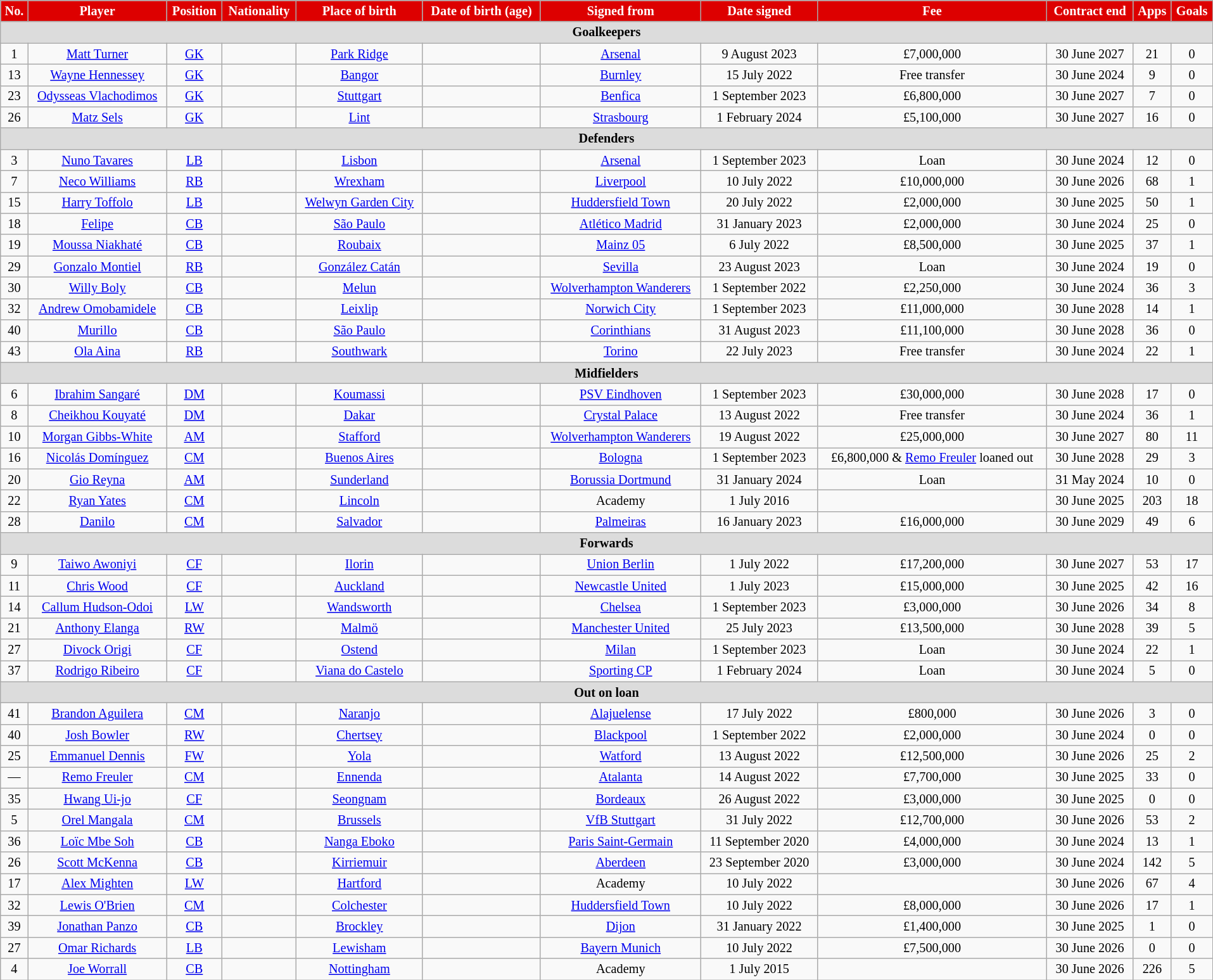<table class="wikitable" style="text-align:center; font-size:84.5%; width:101%;">
<tr>
<th style="color:white; background:#d00; text-align:center;">No.</th>
<th style="color:white; background:#d00; text-align:center;">Player</th>
<th style="color:white; background:#d00; text-align:center;">Position</th>
<th style="color:white; background:#d00; text-align:center;">Nationality</th>
<th style="color:white; background:#d00; text-align:center;">Place of birth</th>
<th style="color:white; background:#d00; text-align:center;">Date of birth (age)</th>
<th style="color:white; background:#d00; text-align:center;">Signed from</th>
<th style="color:white; background:#d00; text-align:center;">Date signed</th>
<th style="color:white; background:#d00; text-align:center;">Fee</th>
<th style="color:white; background:#d00; text-align:center;">Contract end</th>
<th style="color:white; background:#d00; text-align:center;">Apps</th>
<th style="color:white; background:#d00; text-align:center;">Goals</th>
</tr>
<tr>
<th colspan="14" style="background:#dcdcdc; tepxt-align:center;">Goalkeepers</th>
</tr>
<tr>
<td>1</td>
<td><a href='#'>Matt Turner</a></td>
<td><a href='#'>GK</a></td>
<td></td>
<td><a href='#'>Park Ridge</a></td>
<td></td>
<td> <a href='#'>Arsenal</a></td>
<td>9 August 2023</td>
<td>£7,000,000</td>
<td>30 June 2027</td>
<td>21</td>
<td>0</td>
</tr>
<tr>
<td>13</td>
<td><a href='#'>Wayne Hennessey</a></td>
<td><a href='#'>GK</a></td>
<td></td>
<td><a href='#'>Bangor</a></td>
<td></td>
<td> <a href='#'>Burnley</a></td>
<td>15 July 2022</td>
<td>Free transfer</td>
<td>30 June 2024</td>
<td>9</td>
<td>0</td>
</tr>
<tr>
<td>23</td>
<td><a href='#'>Odysseas Vlachodimos</a></td>
<td><a href='#'>GK</a></td>
<td></td>
<td> <a href='#'>Stuttgart</a></td>
<td></td>
<td> <a href='#'>Benfica</a></td>
<td>1 September 2023</td>
<td>£6,800,000</td>
<td>30 June 2027</td>
<td>7</td>
<td>0</td>
</tr>
<tr>
<td>26</td>
<td><a href='#'>Matz Sels</a></td>
<td><a href='#'>GK</a></td>
<td></td>
<td><a href='#'>Lint</a></td>
<td></td>
<td> <a href='#'>Strasbourg</a></td>
<td>1 February 2024</td>
<td>£5,100,000</td>
<td>30 June 2027</td>
<td>16</td>
<td>0</td>
</tr>
<tr>
<th colspan="14" style="background:#dcdcdc; tepxt-align:center;">Defenders</th>
</tr>
<tr>
<td>3</td>
<td><a href='#'>Nuno Tavares</a></td>
<td><a href='#'>LB</a></td>
<td></td>
<td><a href='#'>Lisbon</a></td>
<td></td>
<td> <a href='#'>Arsenal</a></td>
<td>1 September 2023</td>
<td>Loan</td>
<td>30 June 2024</td>
<td>12</td>
<td>0</td>
</tr>
<tr>
<td>7</td>
<td><a href='#'>Neco Williams</a></td>
<td><a href='#'>RB</a></td>
<td></td>
<td><a href='#'>Wrexham</a></td>
<td></td>
<td> <a href='#'>Liverpool</a></td>
<td>10 July 2022</td>
<td>£10,000,000</td>
<td>30 June 2026</td>
<td>68</td>
<td>1</td>
</tr>
<tr>
<td>15</td>
<td><a href='#'>Harry Toffolo</a></td>
<td><a href='#'>LB</a></td>
<td></td>
<td><a href='#'>Welwyn Garden City</a></td>
<td></td>
<td> <a href='#'>Huddersfield Town</a></td>
<td>20 July 2022</td>
<td>£2,000,000</td>
<td>30 June 2025</td>
<td>50</td>
<td>1</td>
</tr>
<tr>
<td>18</td>
<td><a href='#'>Felipe</a></td>
<td><a href='#'>CB</a></td>
<td></td>
<td><a href='#'>São Paulo</a></td>
<td></td>
<td> <a href='#'>Atlético Madrid</a></td>
<td>31 January 2023</td>
<td>£2,000,000</td>
<td>30 June 2024</td>
<td>25</td>
<td>0</td>
</tr>
<tr>
<td>19</td>
<td><a href='#'>Moussa Niakhaté</a></td>
<td><a href='#'>CB</a></td>
<td></td>
<td> <a href='#'>Roubaix</a></td>
<td></td>
<td> <a href='#'>Mainz 05</a></td>
<td>6 July 2022</td>
<td>£8,500,000</td>
<td>30 June 2025</td>
<td>37</td>
<td>1</td>
</tr>
<tr>
<td>29</td>
<td><a href='#'>Gonzalo Montiel</a></td>
<td><a href='#'>RB</a></td>
<td></td>
<td><a href='#'>González Catán</a></td>
<td></td>
<td> <a href='#'>Sevilla</a></td>
<td>23 August 2023</td>
<td>Loan</td>
<td>30 June 2024</td>
<td>19</td>
<td>0</td>
</tr>
<tr>
<td>30</td>
<td><a href='#'>Willy Boly</a></td>
<td><a href='#'>CB</a></td>
<td></td>
<td> <a href='#'>Melun</a></td>
<td></td>
<td> <a href='#'>Wolverhampton Wanderers</a></td>
<td>1 September 2022</td>
<td>£2,250,000</td>
<td>30 June 2024</td>
<td>36</td>
<td>3</td>
</tr>
<tr>
<td>32</td>
<td><a href='#'>Andrew Omobamidele</a></td>
<td><a href='#'>CB</a></td>
<td></td>
<td><a href='#'>Leixlip</a></td>
<td></td>
<td> <a href='#'>Norwich City</a></td>
<td>1 September 2023</td>
<td>£11,000,000</td>
<td>30 June 2028</td>
<td>14</td>
<td>1</td>
</tr>
<tr>
<td>40</td>
<td><a href='#'>Murillo</a></td>
<td><a href='#'>CB</a></td>
<td></td>
<td><a href='#'>São Paulo</a></td>
<td></td>
<td> <a href='#'>Corinthians</a></td>
<td>31 August 2023</td>
<td>£11,100,000</td>
<td>30 June 2028</td>
<td>36</td>
<td>0</td>
</tr>
<tr>
<td>43</td>
<td><a href='#'>Ola Aina</a></td>
<td><a href='#'>RB</a></td>
<td></td>
<td> <a href='#'>Southwark</a></td>
<td></td>
<td> <a href='#'>Torino</a></td>
<td>22 July 2023</td>
<td>Free transfer</td>
<td>30 June 2024</td>
<td>22</td>
<td>1</td>
</tr>
<tr>
<th colspan="14" style="background:#dcdcdc; tepxt-align:center;">Midfielders</th>
</tr>
<tr>
<td>6</td>
<td><a href='#'>Ibrahim Sangaré</a></td>
<td><a href='#'>DM</a></td>
<td></td>
<td><a href='#'>Koumassi</a></td>
<td></td>
<td> <a href='#'>PSV Eindhoven</a></td>
<td>1 September 2023</td>
<td>£30,000,000</td>
<td>30 June 2028</td>
<td>17</td>
<td>0</td>
</tr>
<tr>
<td>8</td>
<td><a href='#'>Cheikhou Kouyaté</a></td>
<td><a href='#'>DM</a></td>
<td></td>
<td><a href='#'>Dakar</a></td>
<td></td>
<td> <a href='#'>Crystal Palace</a></td>
<td>13 August 2022</td>
<td>Free transfer</td>
<td>30 June 2024</td>
<td>36</td>
<td>1</td>
</tr>
<tr>
<td>10</td>
<td><a href='#'>Morgan Gibbs-White</a></td>
<td><a href='#'>AM</a></td>
<td></td>
<td><a href='#'>Stafford</a></td>
<td></td>
<td> <a href='#'>Wolverhampton Wanderers</a></td>
<td>19 August 2022</td>
<td>£25,000,000</td>
<td>30 June 2027</td>
<td>80</td>
<td>11</td>
</tr>
<tr>
<td>16</td>
<td><a href='#'>Nicolás Domínguez</a></td>
<td><a href='#'>CM</a></td>
<td></td>
<td><a href='#'>Buenos Aires</a></td>
<td></td>
<td> <a href='#'>Bologna</a></td>
<td>1 September 2023</td>
<td>£6,800,000 & <a href='#'>Remo Freuler</a> loaned out</td>
<td>30 June 2028</td>
<td>29</td>
<td>3</td>
</tr>
<tr>
<td>20</td>
<td><a href='#'>Gio Reyna</a></td>
<td><a href='#'>AM</a></td>
<td></td>
<td><a href='#'>Sunderland</a></td>
<td></td>
<td> <a href='#'>Borussia Dortmund</a></td>
<td>31 January 2024</td>
<td>Loan</td>
<td>31 May 2024</td>
<td>10</td>
<td>0</td>
</tr>
<tr>
<td>22</td>
<td><a href='#'>Ryan Yates</a></td>
<td><a href='#'>CM</a></td>
<td></td>
<td><a href='#'>Lincoln</a></td>
<td></td>
<td>Academy</td>
<td>1 July 2016</td>
<td></td>
<td>30 June 2025</td>
<td>203</td>
<td>18</td>
</tr>
<tr>
<td>28</td>
<td><a href='#'>Danilo</a></td>
<td><a href='#'>CM</a></td>
<td></td>
<td><a href='#'>Salvador</a></td>
<td></td>
<td> <a href='#'>Palmeiras</a></td>
<td>16 January 2023</td>
<td>£16,000,000</td>
<td>30 June 2029</td>
<td>49</td>
<td>6</td>
</tr>
<tr>
<th colspan="14" style="background:#dcdcdc; tepxt-align:center;">Forwards</th>
</tr>
<tr>
<td>9</td>
<td><a href='#'>Taiwo Awoniyi</a></td>
<td><a href='#'>CF</a></td>
<td></td>
<td><a href='#'>Ilorin</a></td>
<td></td>
<td> <a href='#'>Union Berlin</a></td>
<td>1 July 2022</td>
<td>£17,200,000</td>
<td>30 June 2027</td>
<td>53</td>
<td>17</td>
</tr>
<tr>
<td>11</td>
<td><a href='#'>Chris Wood</a></td>
<td><a href='#'>CF</a></td>
<td></td>
<td><a href='#'>Auckland</a></td>
<td></td>
<td> <a href='#'>Newcastle United</a></td>
<td>1 July 2023</td>
<td>£15,000,000</td>
<td>30 June 2025</td>
<td>42</td>
<td>16</td>
</tr>
<tr>
<td>14</td>
<td><a href='#'>Callum Hudson-Odoi</a></td>
<td><a href='#'>LW</a></td>
<td></td>
<td><a href='#'>Wandsworth</a></td>
<td></td>
<td> <a href='#'>Chelsea</a></td>
<td>1 September 2023</td>
<td>£3,000,000</td>
<td>30 June 2026</td>
<td>34</td>
<td>8</td>
</tr>
<tr>
<td>21</td>
<td><a href='#'>Anthony Elanga</a></td>
<td><a href='#'>RW</a></td>
<td></td>
<td><a href='#'>Malmö</a></td>
<td></td>
<td> <a href='#'>Manchester United</a></td>
<td>25 July 2023</td>
<td>£13,500,000</td>
<td>30 June 2028</td>
<td>39</td>
<td>5</td>
</tr>
<tr>
<td>27</td>
<td><a href='#'>Divock Origi</a></td>
<td><a href='#'>CF</a></td>
<td></td>
<td><a href='#'>Ostend</a></td>
<td></td>
<td> <a href='#'>Milan</a></td>
<td>1 September 2023</td>
<td>Loan</td>
<td>30 June 2024</td>
<td>22</td>
<td>1</td>
</tr>
<tr>
<td>37</td>
<td><a href='#'>Rodrigo Ribeiro</a></td>
<td><a href='#'>CF</a></td>
<td></td>
<td><a href='#'>Viana do Castelo</a></td>
<td></td>
<td> <a href='#'>Sporting CP</a></td>
<td>1 February 2024</td>
<td>Loan</td>
<td>30 June 2024</td>
<td>5</td>
<td>0</td>
</tr>
<tr>
<th colspan="14" style="background:#dcdcdc; tepxt-align:center;">Out on loan</th>
</tr>
<tr>
<td>41</td>
<td><a href='#'>Brandon Aguilera</a></td>
<td><a href='#'>CM</a></td>
<td></td>
<td><a href='#'>Naranjo</a></td>
<td></td>
<td> <a href='#'>Alajuelense</a></td>
<td>17 July 2022</td>
<td>£800,000</td>
<td>30 June 2026</td>
<td>3</td>
<td>0</td>
</tr>
<tr>
<td>40</td>
<td><a href='#'>Josh Bowler</a></td>
<td><a href='#'>RW</a></td>
<td></td>
<td><a href='#'>Chertsey</a></td>
<td></td>
<td> <a href='#'>Blackpool</a></td>
<td>1 September 2022</td>
<td>£2,000,000</td>
<td>30 June 2024</td>
<td>0</td>
<td>0</td>
</tr>
<tr>
<td>25</td>
<td><a href='#'>Emmanuel Dennis</a></td>
<td><a href='#'>FW</a></td>
<td></td>
<td><a href='#'>Yola</a></td>
<td></td>
<td> <a href='#'>Watford</a></td>
<td>13 August 2022</td>
<td>£12,500,000</td>
<td>30 June 2026</td>
<td>25</td>
<td>2</td>
</tr>
<tr>
<td>—</td>
<td><a href='#'>Remo Freuler</a></td>
<td><a href='#'>CM</a></td>
<td></td>
<td><a href='#'>Ennenda</a></td>
<td></td>
<td> <a href='#'>Atalanta</a></td>
<td>14 August 2022</td>
<td>£7,700,000</td>
<td>30 June 2025</td>
<td>33</td>
<td>0</td>
</tr>
<tr>
<td>35</td>
<td><a href='#'>Hwang Ui-jo</a></td>
<td><a href='#'>CF</a></td>
<td></td>
<td><a href='#'>Seongnam</a></td>
<td></td>
<td> <a href='#'>Bordeaux</a></td>
<td>26 August 2022</td>
<td>£3,000,000</td>
<td>30 June 2025</td>
<td>0</td>
<td>0</td>
</tr>
<tr>
<td>5</td>
<td><a href='#'>Orel Mangala</a></td>
<td><a href='#'>CM</a></td>
<td></td>
<td><a href='#'>Brussels</a></td>
<td></td>
<td> <a href='#'>VfB Stuttgart</a></td>
<td>31 July 2022</td>
<td>£12,700,000</td>
<td>30 June 2026</td>
<td>53</td>
<td>2</td>
</tr>
<tr>
<td>36</td>
<td><a href='#'>Loïc Mbe Soh</a></td>
<td><a href='#'>CB</a></td>
<td></td>
<td> <a href='#'>Nanga Eboko</a></td>
<td></td>
<td> <a href='#'>Paris Saint-Germain</a></td>
<td>11 September 2020</td>
<td>£4,000,000</td>
<td>30 June 2024</td>
<td>13</td>
<td>1</td>
</tr>
<tr>
<td>26</td>
<td><a href='#'>Scott McKenna</a></td>
<td><a href='#'>CB</a></td>
<td></td>
<td><a href='#'>Kirriemuir</a></td>
<td></td>
<td> <a href='#'>Aberdeen</a></td>
<td>23 September 2020</td>
<td>£3,000,000</td>
<td>30 June 2024</td>
<td>142</td>
<td>5</td>
</tr>
<tr>
<td>17</td>
<td><a href='#'>Alex Mighten</a></td>
<td><a href='#'>LW</a></td>
<td></td>
<td><a href='#'>Hartford</a></td>
<td></td>
<td>Academy</td>
<td>10 July 2022</td>
<td></td>
<td>30 June 2026</td>
<td>67</td>
<td>4</td>
</tr>
<tr>
<td>32</td>
<td><a href='#'>Lewis O'Brien</a></td>
<td><a href='#'>CM</a></td>
<td></td>
<td><a href='#'>Colchester</a></td>
<td></td>
<td> <a href='#'>Huddersfield Town</a></td>
<td>10 July 2022</td>
<td>£8,000,000</td>
<td>30 June 2026</td>
<td>17</td>
<td>1</td>
</tr>
<tr>
<td>39</td>
<td><a href='#'>Jonathan Panzo</a></td>
<td><a href='#'>CB</a></td>
<td></td>
<td><a href='#'>Brockley</a></td>
<td></td>
<td> <a href='#'>Dijon</a></td>
<td>31 January 2022</td>
<td>£1,400,000</td>
<td>30 June 2025</td>
<td>1</td>
<td>0</td>
</tr>
<tr>
<td>27</td>
<td><a href='#'>Omar Richards</a></td>
<td><a href='#'>LB</a></td>
<td></td>
<td><a href='#'>Lewisham</a></td>
<td></td>
<td> <a href='#'>Bayern Munich</a></td>
<td>10 July 2022</td>
<td>£7,500,000</td>
<td>30 June 2026</td>
<td>0</td>
<td>0</td>
</tr>
<tr>
<td>4</td>
<td><a href='#'>Joe Worrall</a></td>
<td><a href='#'>CB</a></td>
<td></td>
<td><a href='#'>Nottingham</a></td>
<td></td>
<td>Academy</td>
<td>1 July 2015</td>
<td></td>
<td>30 June 2026</td>
<td>226</td>
<td>5</td>
</tr>
</table>
